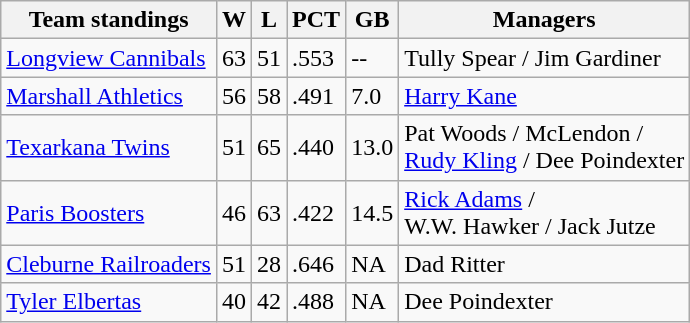<table class="wikitable">
<tr>
<th>Team standings</th>
<th>W</th>
<th>L</th>
<th>PCT</th>
<th>GB</th>
<th>Managers</th>
</tr>
<tr>
<td><a href='#'>Longview Cannibals</a></td>
<td>63</td>
<td>51</td>
<td>.553</td>
<td>--</td>
<td>Tully Spear / Jim Gardiner</td>
</tr>
<tr>
<td><a href='#'>Marshall Athletics</a></td>
<td>56</td>
<td>58</td>
<td>.491</td>
<td>7.0</td>
<td><a href='#'>Harry Kane</a></td>
</tr>
<tr>
<td><a href='#'>Texarkana Twins</a></td>
<td>51</td>
<td>65</td>
<td>.440</td>
<td>13.0</td>
<td>Pat Woods / McLendon /<br> <a href='#'>Rudy Kling</a> / Dee Poindexter</td>
</tr>
<tr>
<td><a href='#'>Paris Boosters</a></td>
<td>46</td>
<td>63</td>
<td>.422</td>
<td>14.5</td>
<td><a href='#'>Rick Adams</a> /<br>W.W. Hawker / Jack Jutze</td>
</tr>
<tr>
<td><a href='#'>Cleburne Railroaders</a></td>
<td>51</td>
<td>28</td>
<td>.646</td>
<td>NA</td>
<td>Dad Ritter</td>
</tr>
<tr>
<td><a href='#'>Tyler Elbertas</a></td>
<td>40</td>
<td>42</td>
<td>.488</td>
<td>NA</td>
<td>Dee Poindexter</td>
</tr>
</table>
